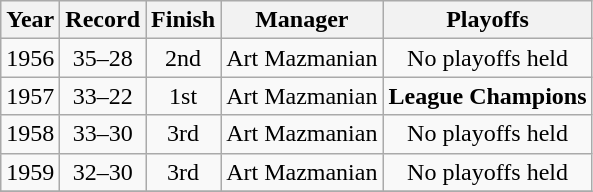<table class="wikitable">
<tr style="background: #F2F2F2;">
<th>Year</th>
<th>Record</th>
<th>Finish</th>
<th>Manager</th>
<th>Playoffs</th>
</tr>
<tr align=center>
<td>1956</td>
<td>35–28</td>
<td>2nd</td>
<td>Art Mazmanian</td>
<td>No playoffs held</td>
</tr>
<tr align=center>
<td>1957</td>
<td>33–22</td>
<td>1st</td>
<td>Art Mazmanian</td>
<td><strong>League Champions</strong></td>
</tr>
<tr align=center>
<td>1958</td>
<td>33–30</td>
<td>3rd</td>
<td>Art Mazmanian</td>
<td>No playoffs held</td>
</tr>
<tr align=center>
<td>1959</td>
<td>32–30</td>
<td>3rd</td>
<td>Art Mazmanian</td>
<td>No playoffs held</td>
</tr>
<tr align=center>
</tr>
</table>
